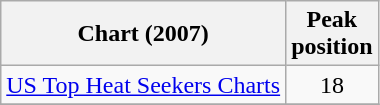<table class="wikitable">
<tr>
<th align="left">Chart (2007)</th>
<th align="left">Peak<br>position</th>
</tr>
<tr>
<td align="left"><a href='#'>US Top Heat Seekers Charts</a></td>
<td align="center">18</td>
</tr>
<tr>
</tr>
</table>
